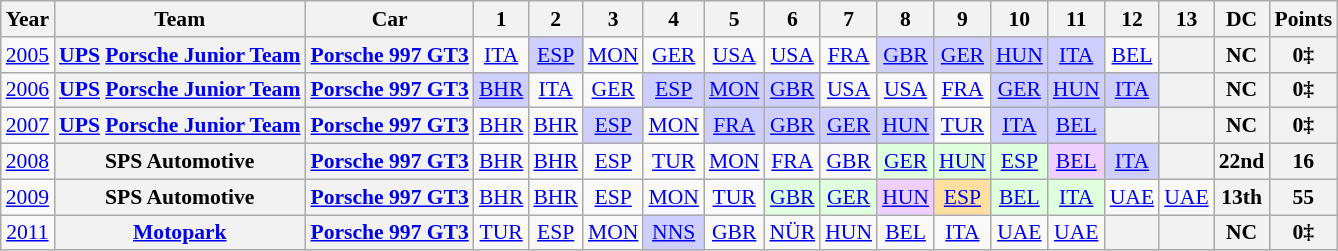<table class="wikitable" style="text-align:center; font-size:90%">
<tr>
<th>Year</th>
<th>Team</th>
<th>Car</th>
<th>1</th>
<th>2</th>
<th>3</th>
<th>4</th>
<th>5</th>
<th>6</th>
<th>7</th>
<th>8</th>
<th>9</th>
<th>10</th>
<th>11</th>
<th>12</th>
<th>13</th>
<th>DC</th>
<th>Points</th>
</tr>
<tr>
<td><a href='#'>2005</a></td>
<th><a href='#'>UPS</a> <a href='#'>Porsche Junior Team</a></th>
<th><a href='#'>Porsche 997 GT3</a></th>
<td><a href='#'>ITA</a></td>
<td style="background:#CFCFFF;"><a href='#'>ESP</a><br></td>
<td><a href='#'>MON</a></td>
<td><a href='#'>GER</a></td>
<td><a href='#'>USA</a></td>
<td><a href='#'>USA</a></td>
<td><a href='#'>FRA</a></td>
<td style="background:#CFCFFF;"><a href='#'>GBR</a><br></td>
<td style="background:#CFCFFF;"><a href='#'>GER</a><br></td>
<td style="background:#CFCFFF;"><a href='#'>HUN</a><br></td>
<td style="background:#CFCFFF;"><a href='#'>ITA</a><br></td>
<td><a href='#'>BEL</a></td>
<th></th>
<th>NC</th>
<th>0‡</th>
</tr>
<tr>
<td><a href='#'>2006</a></td>
<th><a href='#'>UPS</a> <a href='#'>Porsche Junior Team</a></th>
<th><a href='#'>Porsche 997 GT3</a></th>
<td style="background:#CFCFFF;"><a href='#'>BHR</a><br></td>
<td><a href='#'>ITA</a></td>
<td><a href='#'>GER</a></td>
<td style="background:#CFCFFF;"><a href='#'>ESP</a><br></td>
<td style="background:#CFCFFF;"><a href='#'>MON</a><br></td>
<td style="background:#CFCFFF;"><a href='#'>GBR</a><br></td>
<td><a href='#'>USA</a></td>
<td><a href='#'>USA</a></td>
<td><a href='#'>FRA</a></td>
<td style="background:#CFCFFF;"><a href='#'>GER</a><br></td>
<td style="background:#CFCFFF;"><a href='#'>HUN</a><br></td>
<td style="background:#CFCFFF;"><a href='#'>ITA</a><br></td>
<th></th>
<th>NC</th>
<th>0‡</th>
</tr>
<tr>
<td><a href='#'>2007</a></td>
<th><a href='#'>UPS</a> <a href='#'>Porsche Junior Team</a></th>
<th><a href='#'>Porsche 997 GT3</a></th>
<td><a href='#'>BHR</a></td>
<td><a href='#'>BHR</a></td>
<td style="background:#CFCFFF;"><a href='#'>ESP</a><br></td>
<td><a href='#'>MON</a></td>
<td style="background:#CFCFFF;"><a href='#'>FRA</a><br></td>
<td style="background:#CFCFFF;"><a href='#'>GBR</a><br></td>
<td style="background:#CFCFFF;"><a href='#'>GER</a><br></td>
<td style="background:#CFCFFF;"><a href='#'>HUN</a><br></td>
<td><a href='#'>TUR</a></td>
<td style="background:#CFCFFF;"><a href='#'>ITA</a><br></td>
<td style="background:#CFCFFF;"><a href='#'>BEL</a><br></td>
<th></th>
<th></th>
<th>NC</th>
<th>0‡</th>
</tr>
<tr>
<td><a href='#'>2008</a></td>
<th>SPS Automotive</th>
<th><a href='#'>Porsche 997 GT3</a></th>
<td><a href='#'>BHR</a></td>
<td><a href='#'>BHR</a></td>
<td><a href='#'>ESP</a></td>
<td><a href='#'>TUR</a></td>
<td><a href='#'>MON</a></td>
<td><a href='#'>FRA</a></td>
<td><a href='#'>GBR</a></td>
<td style="background:#DFFFDF;"><a href='#'>GER</a><br></td>
<td style="background:#DFFFDF;"><a href='#'>HUN</a><br></td>
<td style="background:#DFFFDF;"><a href='#'>ESP</a><br></td>
<td style="background:#EFCFFF;"><a href='#'>BEL</a><br></td>
<td style="background:#CFCFFF;"><a href='#'>ITA</a><br></td>
<th></th>
<th>22nd</th>
<th>16</th>
</tr>
<tr>
<td><a href='#'>2009</a></td>
<th>SPS Automotive</th>
<th><a href='#'>Porsche 997 GT3</a></th>
<td><a href='#'>BHR</a></td>
<td><a href='#'>BHR</a></td>
<td><a href='#'>ESP</a></td>
<td><a href='#'>MON</a></td>
<td><a href='#'>TUR</a></td>
<td style="background:#DFFFDF;"><a href='#'>GBR</a><br></td>
<td style="background:#DFFFDF;"><a href='#'>GER</a><br></td>
<td style="background:#EFCFFF;"><a href='#'>HUN</a><br></td>
<td style="background:#FFDF9F;"><a href='#'>ESP</a><br></td>
<td style="background:#DFFFDF;"><a href='#'>BEL</a><br></td>
<td style="background:#DFFFDF;"><a href='#'>ITA</a><br></td>
<td><a href='#'>UAE</a></td>
<td><a href='#'>UAE</a></td>
<th>13th</th>
<th>55</th>
</tr>
<tr>
<td><a href='#'>2011</a></td>
<th><a href='#'>Motopark</a></th>
<th><a href='#'>Porsche 997 GT3</a></th>
<td><a href='#'>TUR</a></td>
<td><a href='#'>ESP</a></td>
<td><a href='#'>MON</a></td>
<td style="background:#CFCFFF;"><a href='#'>NNS</a><br></td>
<td><a href='#'>GBR</a></td>
<td><a href='#'>NÜR</a></td>
<td><a href='#'>HUN</a></td>
<td><a href='#'>BEL</a></td>
<td><a href='#'>ITA</a></td>
<td><a href='#'>UAE</a></td>
<td><a href='#'>UAE</a></td>
<th></th>
<th></th>
<th>NC</th>
<th>0‡</th>
</tr>
</table>
